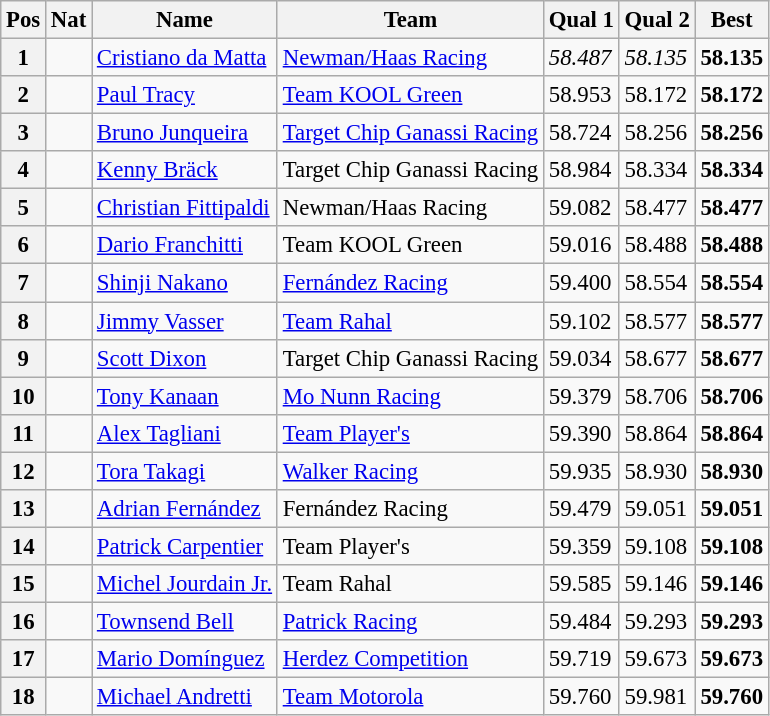<table class="wikitable" style="font-size: 95%;">
<tr>
<th>Pos</th>
<th>Nat</th>
<th>Name</th>
<th>Team</th>
<th>Qual 1</th>
<th>Qual 2</th>
<th>Best</th>
</tr>
<tr>
<th>1</th>
<td></td>
<td><a href='#'>Cristiano da Matta</a></td>
<td><a href='#'>Newman/Haas Racing</a></td>
<td><em>58.487</em></td>
<td><em>58.135</em></td>
<td><strong>58.135</strong></td>
</tr>
<tr>
<th>2</th>
<td></td>
<td><a href='#'>Paul Tracy</a></td>
<td><a href='#'>Team KOOL Green</a></td>
<td>58.953</td>
<td>58.172</td>
<td><strong>58.172</strong></td>
</tr>
<tr>
<th>3</th>
<td></td>
<td><a href='#'>Bruno Junqueira</a></td>
<td><a href='#'>Target Chip Ganassi Racing</a></td>
<td>58.724</td>
<td>58.256</td>
<td><strong>58.256</strong></td>
</tr>
<tr>
<th>4</th>
<td></td>
<td><a href='#'>Kenny Bräck</a></td>
<td>Target Chip Ganassi Racing</td>
<td>58.984</td>
<td>58.334</td>
<td><strong>58.334</strong></td>
</tr>
<tr>
<th>5</th>
<td></td>
<td><a href='#'>Christian Fittipaldi</a></td>
<td>Newman/Haas Racing</td>
<td>59.082</td>
<td>58.477</td>
<td><strong>58.477</strong></td>
</tr>
<tr>
<th>6</th>
<td></td>
<td><a href='#'>Dario Franchitti</a></td>
<td>Team KOOL Green</td>
<td>59.016</td>
<td>58.488</td>
<td><strong>58.488</strong></td>
</tr>
<tr>
<th>7</th>
<td></td>
<td><a href='#'>Shinji Nakano</a></td>
<td><a href='#'>Fernández Racing</a></td>
<td>59.400</td>
<td>58.554</td>
<td><strong>58.554</strong></td>
</tr>
<tr>
<th>8</th>
<td></td>
<td><a href='#'>Jimmy Vasser</a></td>
<td><a href='#'>Team Rahal</a></td>
<td>59.102</td>
<td>58.577</td>
<td><strong>58.577</strong></td>
</tr>
<tr>
<th>9</th>
<td></td>
<td><a href='#'>Scott Dixon</a></td>
<td>Target Chip Ganassi Racing</td>
<td>59.034</td>
<td>58.677</td>
<td><strong>58.677</strong></td>
</tr>
<tr>
<th>10</th>
<td></td>
<td><a href='#'>Tony Kanaan</a></td>
<td><a href='#'>Mo Nunn Racing</a></td>
<td>59.379</td>
<td>58.706</td>
<td><strong>58.706</strong></td>
</tr>
<tr>
<th>11</th>
<td></td>
<td><a href='#'>Alex Tagliani</a></td>
<td><a href='#'>Team Player's</a></td>
<td>59.390</td>
<td>58.864</td>
<td><strong>58.864</strong></td>
</tr>
<tr>
<th>12</th>
<td></td>
<td><a href='#'>Tora Takagi</a></td>
<td><a href='#'>Walker Racing</a></td>
<td>59.935</td>
<td>58.930</td>
<td><strong>58.930</strong></td>
</tr>
<tr>
<th>13</th>
<td></td>
<td><a href='#'>Adrian Fernández</a></td>
<td>Fernández Racing</td>
<td>59.479</td>
<td>59.051</td>
<td><strong>59.051</strong></td>
</tr>
<tr>
<th>14</th>
<td></td>
<td><a href='#'>Patrick Carpentier</a></td>
<td>Team Player's</td>
<td>59.359</td>
<td>59.108</td>
<td><strong>59.108</strong></td>
</tr>
<tr>
<th>15</th>
<td></td>
<td><a href='#'>Michel Jourdain Jr.</a></td>
<td>Team Rahal</td>
<td>59.585</td>
<td>59.146</td>
<td><strong>59.146</strong></td>
</tr>
<tr>
<th>16</th>
<td></td>
<td><a href='#'>Townsend Bell</a></td>
<td><a href='#'>Patrick Racing</a></td>
<td>59.484</td>
<td>59.293</td>
<td><strong>59.293</strong></td>
</tr>
<tr>
<th>17</th>
<td></td>
<td><a href='#'>Mario Domínguez</a></td>
<td><a href='#'>Herdez Competition</a></td>
<td>59.719</td>
<td>59.673</td>
<td><strong>59.673</strong></td>
</tr>
<tr>
<th>18</th>
<td></td>
<td><a href='#'>Michael Andretti</a></td>
<td><a href='#'>Team Motorola</a></td>
<td>59.760</td>
<td>59.981</td>
<td><strong>59.760</strong></td>
</tr>
</table>
